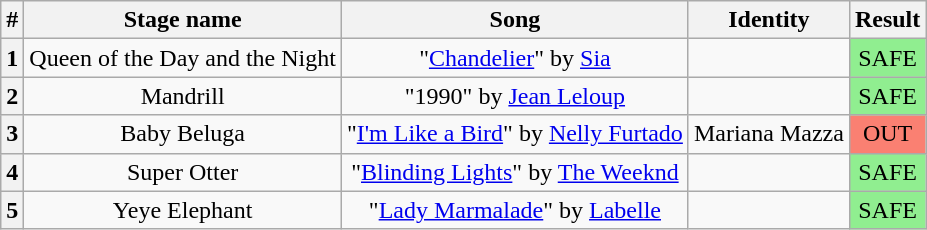<table class="wikitable plainrowheaders" style="text-align: center">
<tr>
<th>#</th>
<th>Stage name</th>
<th>Song</th>
<th>Identity</th>
<th>Result</th>
</tr>
<tr>
<th>1</th>
<td>Queen of the Day and the Night</td>
<td>"<a href='#'>Chandelier</a>" by <a href='#'>Sia</a></td>
<td></td>
<td bgcolor="lightgreen">SAFE</td>
</tr>
<tr>
<th>2</th>
<td>Mandrill</td>
<td>"1990" by <a href='#'>Jean Leloup</a></td>
<td></td>
<td bgcolor=lightgreen>SAFE</td>
</tr>
<tr>
<th>3</th>
<td>Baby Beluga</td>
<td>"<a href='#'>I'm Like a Bird</a>" by <a href='#'>Nelly Furtado</a></td>
<td>Mariana Mazza</td>
<td bgcolor=salmon>OUT</td>
</tr>
<tr>
<th>4</th>
<td>Super Otter</td>
<td>"<a href='#'>Blinding Lights</a>" by <a href='#'>The Weeknd</a></td>
<td></td>
<td bgcolor=lightgreen>SAFE</td>
</tr>
<tr>
<th>5</th>
<td>Yeye Elephant</td>
<td>"<a href='#'>Lady Marmalade</a>" by <a href='#'>Labelle</a></td>
<td></td>
<td bgcolor="lightgreen">SAFE</td>
</tr>
</table>
